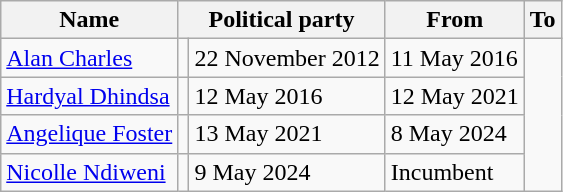<table class="wikitable">
<tr>
<th>Name</th>
<th scope="col" colspan="2">Political party</th>
<th>From</th>
<th>To</th>
</tr>
<tr>
<td><a href='#'>Alan Charles</a></td>
<td></td>
<td>22 November 2012</td>
<td>11 May 2016</td>
</tr>
<tr>
<td><a href='#'>Hardyal Dhindsa</a></td>
<td></td>
<td>12 May 2016</td>
<td>12 May 2021</td>
</tr>
<tr>
<td><a href='#'>Angelique Foster</a></td>
<td></td>
<td>13 May 2021</td>
<td>8 May 2024</td>
</tr>
<tr>
<td><a href='#'>Nicolle Ndiweni</a></td>
<td></td>
<td>9 May 2024</td>
<td>Incumbent</td>
</tr>
</table>
